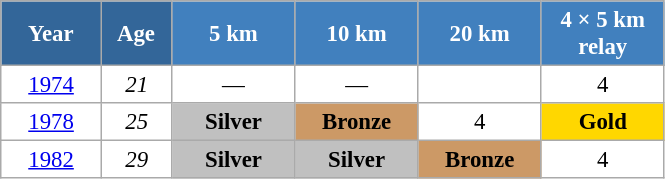<table class="wikitable" style="font-size:95%; text-align:center; border:grey solid 1px; border-collapse:collapse; background:#ffffff;">
<tr>
<th style="background-color:#369; color:white; width:60px;"> Year </th>
<th style="background-color:#369; color:white; width:40px;"> Age </th>
<th style="background-color:#4180be; color:white; width:75px;"> 5 km </th>
<th style="background-color:#4180be; color:white; width:75px;"> 10 km </th>
<th style="background-color:#4180be; color:white; width:75px;"> 20 km </th>
<th style="background-color:#4180be; color:white; width:75px;"> 4 × 5 km <br> relay </th>
</tr>
<tr>
<td><a href='#'>1974</a></td>
<td><em>21</em></td>
<td>—</td>
<td>—</td>
<td></td>
<td>4</td>
</tr>
<tr>
<td><a href='#'>1978</a></td>
<td><em>25</em></td>
<td style="background:silver;"><strong>Silver</strong></td>
<td bgcolor="cc9966"><strong>Bronze</strong></td>
<td>4</td>
<td style="background:gold;"><strong>Gold</strong></td>
</tr>
<tr>
<td><a href='#'>1982</a></td>
<td><em>29</em></td>
<td style="background:silver;"><strong>Silver</strong></td>
<td style="background:silver;"><strong>Silver</strong></td>
<td bgcolor="cc9966"><strong>Bronze</strong></td>
<td>4</td>
</tr>
</table>
